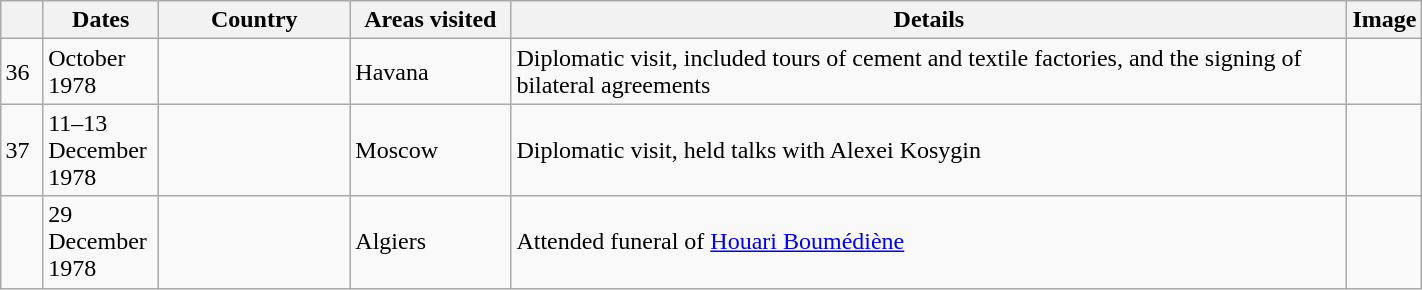<table class="wikitable sortable" border="1" style="margin: 1em auto 1em auto">
<tr>
<th style="width: 3%;"></th>
<th width="70">Dates</th>
<th width="120">Country</th>
<th width="100">Areas visited</th>
<th width="550">Details</th>
<th>Image</th>
</tr>
<tr>
<td>36</td>
<td>October 1978</td>
<td></td>
<td>Havana</td>
<td>Diplomatic visit, included tours of cement and textile factories, and the signing of bilateral agreements</td>
<td></td>
</tr>
<tr>
<td>37</td>
<td>11–13 December 1978</td>
<td></td>
<td>Moscow</td>
<td>Diplomatic visit, held talks with Alexei Kosygin</td>
<td></td>
</tr>
<tr>
<td></td>
<td>29 December 1978</td>
<td></td>
<td>Algiers</td>
<td>Attended funeral of <a href='#'>Houari Boumédiène</a></td>
<td></td>
</tr>
</table>
